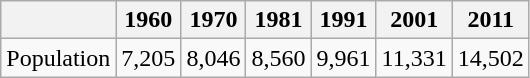<table class="wikitable">
<tr>
<th></th>
<th>1960</th>
<th>1970</th>
<th>1981</th>
<th>1991</th>
<th>2001</th>
<th>2011</th>
</tr>
<tr>
<td>Population</td>
<td>7,205</td>
<td>8,046</td>
<td>8,560</td>
<td>9,961</td>
<td>11,331</td>
<td>14,502</td>
</tr>
</table>
